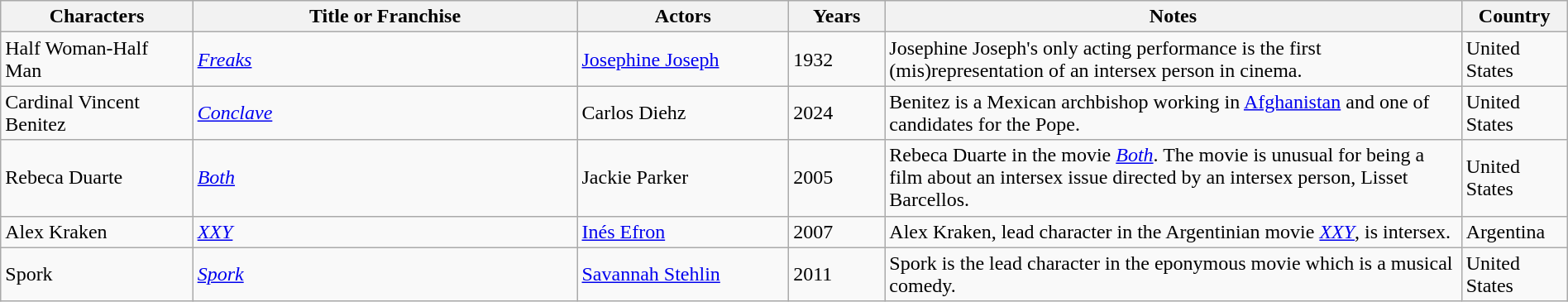<table class="wikitable sortable" style="width: 100%">
<tr>
<th style="width:10%;">Characters</th>
<th style="width:20%;">Title or Franchise</th>
<th style="width:11%;">Actors</th>
<th style="width:5%;">Years</th>
<th style="width:30%;">Notes</th>
<th style="width:5%;">Country</th>
</tr>
<tr>
<td>Half Woman-Half Man</td>
<td><em><a href='#'>Freaks</a></em></td>
<td><a href='#'>Josephine Joseph</a></td>
<td>1932</td>
<td>Josephine Joseph's only acting performance is the first (mis)representation of an intersex person in cinema.</td>
<td>United States</td>
</tr>
<tr>
<td>Cardinal Vincent Benitez</td>
<td><em><a href='#'>Conclave</a></em></td>
<td>Carlos Diehz</td>
<td>2024</td>
<td>Benitez is a Mexican archbishop working in <a href='#'>Afghanistan</a> and one of candidates for the Pope.</td>
<td>United States</td>
</tr>
<tr>
<td>Rebeca Duarte</td>
<td><em><a href='#'>Both</a></em></td>
<td>Jackie Parker</td>
<td>2005</td>
<td>Rebeca Duarte in the movie <em><a href='#'>Both</a></em>. The movie is unusual for being a film about an intersex issue directed by an intersex person, Lisset Barcellos.</td>
<td>United States</td>
</tr>
<tr>
<td>Alex Kraken</td>
<td><em><a href='#'>XXY</a></em></td>
<td><a href='#'>Inés Efron</a></td>
<td>2007</td>
<td>Alex Kraken, lead character in the Argentinian movie <em><a href='#'>XXY</a></em>, is intersex.</td>
<td>Argentina</td>
</tr>
<tr>
<td>Spork</td>
<td><em><a href='#'>Spork</a></em></td>
<td><a href='#'>Savannah Stehlin</a></td>
<td>2011</td>
<td>Spork is the lead character in the eponymous movie which is a musical comedy.</td>
<td>United States</td>
</tr>
</table>
